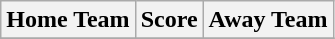<table class="wikitable" style="text-align: center">
<tr>
<th>Home Team</th>
<th>Score</th>
<th>Away Team</th>
</tr>
<tr>
</tr>
</table>
